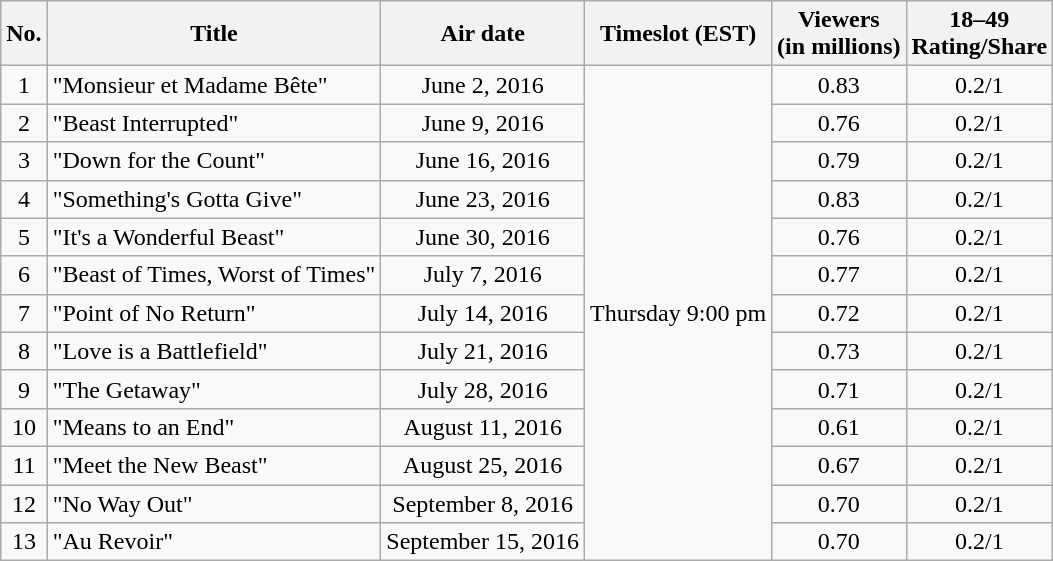<table class="wikitable sortable">
<tr>
<th>No.</th>
<th>Title</th>
<th>Air date</th>
<th>Timeslot (EST)</th>
<th>Viewers<br>(in millions)</th>
<th>18–49<br>Rating/Share</th>
</tr>
<tr>
<td style="text-align:center;">1</td>
<td>"Monsieur et Madame Bête"</td>
<td style="text-align:center;">June 2, 2016</td>
<td rowspan="13" style="text-align:center;">Thursday 9:00 pm</td>
<td style="text-align:center;">0.83</td>
<td style="text-align:center;">0.2/1</td>
</tr>
<tr>
<td style="text-align:center;">2</td>
<td>"Beast Interrupted"</td>
<td style="text-align:center;">June 9, 2016</td>
<td style="text-align:center;">0.76</td>
<td style="text-align:center;">0.2/1</td>
</tr>
<tr>
<td style="text-align:center;">3</td>
<td>"Down for the Count"</td>
<td style="text-align:center;">June 16, 2016</td>
<td style="text-align:center;">0.79</td>
<td style="text-align:center;">0.2/1</td>
</tr>
<tr>
<td style="text-align:center;">4</td>
<td>"Something's Gotta Give"</td>
<td style="text-align:center;">June 23, 2016</td>
<td style="text-align:center;">0.83</td>
<td style="text-align:center;">0.2/1</td>
</tr>
<tr>
<td style="text-align:center;">5</td>
<td>"It's a Wonderful Beast"</td>
<td style="text-align:center;">June 30, 2016</td>
<td style="text-align:center;">0.76</td>
<td style="text-align:center;">0.2/1</td>
</tr>
<tr>
<td style="text-align:center;">6</td>
<td>"Beast of Times, Worst of Times"</td>
<td style="text-align:center;">July 7, 2016</td>
<td style="text-align:center;">0.77</td>
<td style="text-align:center;">0.2/1</td>
</tr>
<tr>
<td style="text-align:center;">7</td>
<td>"Point of No Return"</td>
<td style="text-align:center;">July 14, 2016</td>
<td style="text-align:center;">0.72</td>
<td style="text-align:center;">0.2/1</td>
</tr>
<tr>
<td style="text-align:center;">8</td>
<td>"Love is a Battlefield"</td>
<td style="text-align:center;">July 21, 2016</td>
<td style="text-align:center;">0.73</td>
<td style="text-align:center;">0.2/1</td>
</tr>
<tr>
<td style="text-align:center;">9</td>
<td>"The Getaway"</td>
<td style="text-align:center;">July 28, 2016</td>
<td style="text-align:center;">0.71</td>
<td style="text-align:center;">0.2/1</td>
</tr>
<tr>
<td style="text-align:center;">10</td>
<td>"Means to an End"</td>
<td style="text-align:center;">August 11, 2016</td>
<td style="text-align:center;">0.61</td>
<td style="text-align:center;">0.2/1</td>
</tr>
<tr>
<td style="text-align:center;">11</td>
<td>"Meet the New Beast"</td>
<td style="text-align:center;">August 25, 2016</td>
<td style="text-align:center;">0.67</td>
<td style="text-align:center;">0.2/1</td>
</tr>
<tr>
<td style="text-align:center;">12</td>
<td>"No Way Out"</td>
<td style="text-align:center;">September 8, 2016</td>
<td style="text-align:center;">0.70</td>
<td style="text-align:center;">0.2/1</td>
</tr>
<tr>
<td style="text-align:center;">13</td>
<td>"Au Revoir"</td>
<td style="text-align:center;">September 15, 2016</td>
<td style="text-align:center;">0.70</td>
<td style="text-align:center;">0.2/1</td>
</tr>
</table>
